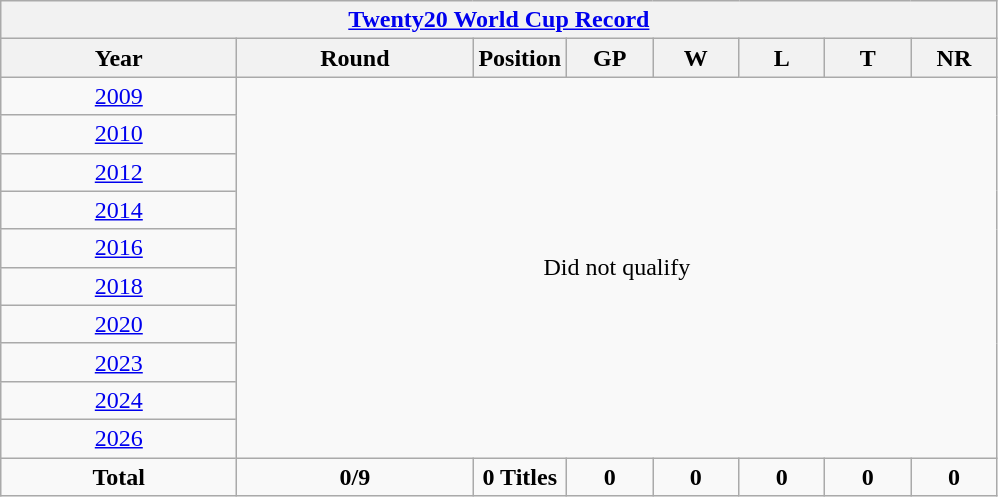<table class="wikitable" style="text-align: center; width=900px;">
<tr>
<th colspan="8"><a href='#'>Twenty20 World Cup Record</a></th>
</tr>
<tr>
<th width=150>Year</th>
<th width=150>Round</th>
<th width=50>Position</th>
<th width=50>GP</th>
<th width=50>W</th>
<th width=50>L</th>
<th width=50>T</th>
<th width=50>NR</th>
</tr>
<tr>
<td> <a href='#'>2009</a></td>
<td colspan=7  rowspan=10>Did not qualify</td>
</tr>
<tr>
<td> <a href='#'>2010</a></td>
</tr>
<tr>
<td> <a href='#'>2012</a></td>
</tr>
<tr>
<td> <a href='#'>2014</a></td>
</tr>
<tr>
<td> <a href='#'>2016</a></td>
</tr>
<tr>
<td> <a href='#'>2018</a></td>
</tr>
<tr>
<td> <a href='#'>2020</a></td>
</tr>
<tr>
<td> <a href='#'>2023</a></td>
</tr>
<tr>
<td> <a href='#'>2024</a></td>
</tr>
<tr>
<td> <a href='#'>2026</a></td>
</tr>
<tr>
<td><strong>Total</strong></td>
<td><strong>0/9</strong></td>
<td><strong>0 Titles</strong></td>
<td><strong>0</strong></td>
<td><strong>0</strong></td>
<td><strong>0</strong></td>
<td><strong>0</strong></td>
<td><strong>0</strong></td>
</tr>
</table>
